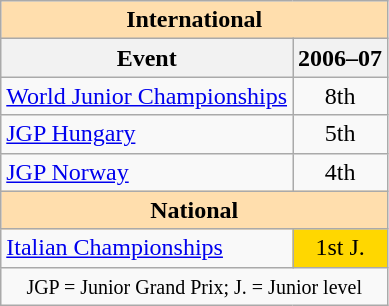<table class="wikitable" style="text-align:center">
<tr>
<th style="background-color: #ffdead; " colspan=2 align=center><strong>International</strong></th>
</tr>
<tr>
<th>Event</th>
<th>2006–07</th>
</tr>
<tr>
<td align=left><a href='#'>World Junior Championships</a></td>
<td>8th</td>
</tr>
<tr>
<td align=left><a href='#'>JGP Hungary</a></td>
<td>5th</td>
</tr>
<tr>
<td align=left><a href='#'>JGP Norway</a></td>
<td>4th</td>
</tr>
<tr>
<th style="background-color: #ffdead; " colspan=2 align=center><strong>National</strong></th>
</tr>
<tr>
<td align=left><a href='#'>Italian Championships</a></td>
<td bgcolor=gold>1st J.</td>
</tr>
<tr>
<td colspan=2 align=center><small> JGP = Junior Grand Prix; J. = Junior level </small></td>
</tr>
</table>
